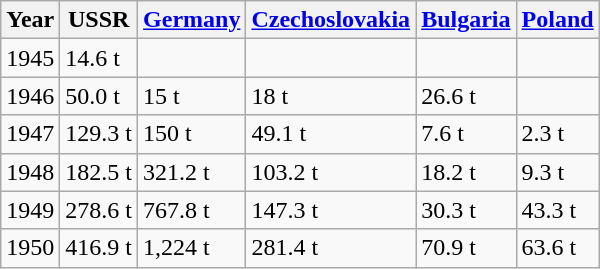<table class="wikitable">
<tr>
<th style="font-weight: bold;">Year</th>
<th style="font-weight: bold;">USSR</th>
<th style="font-weight: bold;"><a href='#'>Germany</a></th>
<th style="font-weight: bold;"><a href='#'>Czechoslovakia</a></th>
<th style="font-weight: bold;"><a href='#'>Bulgaria</a></th>
<th style="font-weight: bold;"><a href='#'>Poland</a></th>
</tr>
<tr>
<td>1945</td>
<td>14.6 t</td>
<td></td>
<td></td>
<td></td>
<td></td>
</tr>
<tr>
<td>1946</td>
<td>50.0 t</td>
<td>15 t</td>
<td>18 t</td>
<td>26.6 t</td>
<td></td>
</tr>
<tr>
<td>1947</td>
<td>129.3 t</td>
<td>150 t</td>
<td>49.1 t</td>
<td>7.6 t</td>
<td>2.3 t</td>
</tr>
<tr>
<td>1948</td>
<td>182.5 t</td>
<td>321.2 t</td>
<td>103.2 t</td>
<td>18.2 t</td>
<td>9.3 t</td>
</tr>
<tr>
<td>1949</td>
<td>278.6 t</td>
<td>767.8 t</td>
<td>147.3 t</td>
<td>30.3 t</td>
<td>43.3 t</td>
</tr>
<tr>
<td>1950</td>
<td>416.9 t</td>
<td>1,224 t</td>
<td>281.4 t</td>
<td>70.9 t</td>
<td>63.6 t</td>
</tr>
</table>
